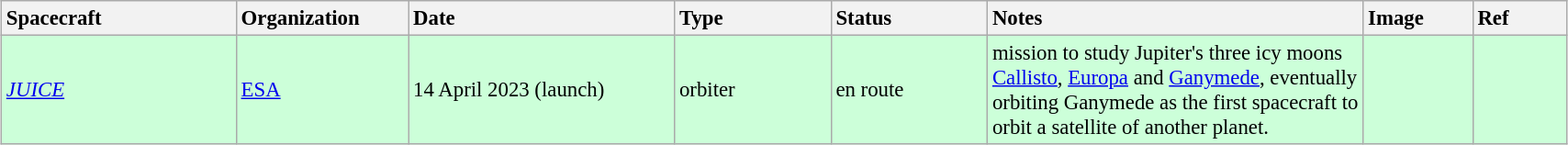<table class="wikitable sortable" style="margin: 1em auto 1em auto; width:90%; font-size:95%;">
<tr>
<th colspan="2"  style="text-align:left; width:15%;">Spacecraft</th>
<th style="text-align:left; width:11%;">Organization</th>
<th style="text-align:left; width:17%;">Date</th>
<th style="text-align:left; width:10%;">Type</th>
<th style="text-align:left; width:10%;">Status</th>
<th style="text-align:left; width:24%;">Notes</th>
<th style="text-align:left; width:7%;">Image</th>
<th style="text-align:left; width:6%;">Ref</th>
</tr>
<tr style="background:#CCFFD9">
<td colspan="2"><em><a href='#'>JUICE</a></em></td>
<td> <a href='#'>ESA</a></td>
<td>14 April 2023 (launch)</td>
<td>orbiter</td>
<td>en route</td>
<td>mission to study Jupiter's three icy moons <a href='#'>Callisto</a>, <a href='#'>Europa</a> and <a href='#'>Ganymede</a>, eventually orbiting Ganymede as the first spacecraft to orbit a satellite of another planet.</td>
<td></td>
<td></td>
</tr>
</table>
